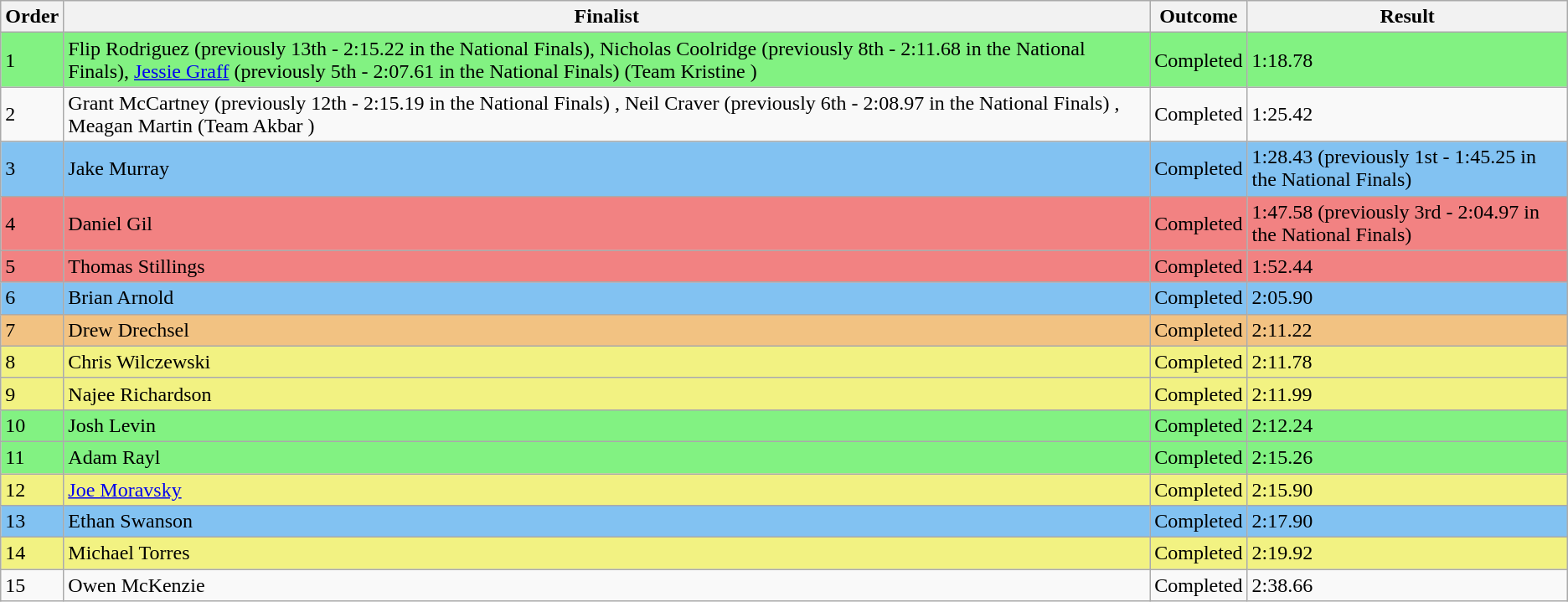<table class="wikitable sortable">
<tr>
<th>Order</th>
<th>Finalist</th>
<th>Outcome</th>
<th>Result</th>
</tr>
<tr style="background-color:#82f282">
<td>1</td>
<td>Flip Rodriguez (previously 13th - 2:15.22 in the National Finals), Nicholas Coolridge (previously 8th - 2:11.68 in the National Finals), <a href='#'>Jessie Graff</a> (previously 5th - 2:07.61 in the National Finals) (Team Kristine )</td>
<td>Completed</td>
<td>1:18.78</td>
</tr>
<tr>
<td>2</td>
<td>Grant McCartney (previously 12th - 2:15.19 in the National Finals) , Neil Craver (previously 6th - 2:08.97 in the National Finals) , Meagan Martin  (Team Akbar )</td>
<td>Completed</td>
<td>1:25.42</td>
</tr>
<tr style="background-color:#82c2f2">
<td>3</td>
<td>Jake Murray</td>
<td>Completed</td>
<td>1:28.43 (previously 1st - 1:45.25 in the National Finals)</td>
</tr>
<tr style="background-color:#f28282">
<td>4</td>
<td>Daniel Gil</td>
<td>Completed</td>
<td>1:47.58 (previously 3rd - 2:04.97 in the National Finals)</td>
</tr>
<tr style="background-color:#f28282">
<td>5</td>
<td>Thomas Stillings</td>
<td>Completed</td>
<td>1:52.44</td>
</tr>
<tr style="background-color:#82c2f2">
<td>6</td>
<td>Brian Arnold</td>
<td>Completed</td>
<td>2:05.90</td>
</tr>
<tr style="background-color:#f2c282">
<td>7</td>
<td>Drew Drechsel</td>
<td>Completed</td>
<td>2:11.22</td>
</tr>
<tr style="background-color:#f2f282">
<td>8</td>
<td>Chris Wilczewski</td>
<td>Completed</td>
<td>2:11.78</td>
</tr>
<tr style="background-color:#f2f282">
<td>9</td>
<td>Najee Richardson</td>
<td>Completed</td>
<td>2:11.99</td>
</tr>
<tr style="background-color:#82f282">
<td>10</td>
<td>Josh Levin</td>
<td>Completed</td>
<td>2:12.24</td>
</tr>
<tr style="background-color:#82f282">
<td>11</td>
<td>Adam Rayl</td>
<td>Completed</td>
<td>2:15.26</td>
</tr>
<tr style="background-color:#f2f282">
<td>12</td>
<td><a href='#'>Joe Moravsky</a></td>
<td>Completed</td>
<td>2:15.90</td>
</tr>
<tr style="background-color:#82c2f2">
<td>13</td>
<td>Ethan Swanson</td>
<td>Completed</td>
<td>2:17.90</td>
</tr>
<tr style="background-color:#f2f282">
<td>14</td>
<td>Michael Torres</td>
<td>Completed</td>
<td>2:19.92</td>
</tr>
<tr>
<td>15</td>
<td>Owen McKenzie</td>
<td>Completed</td>
<td>2:38.66</td>
</tr>
</table>
